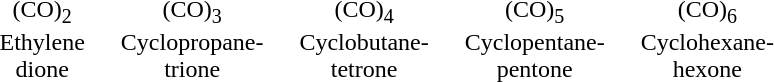<table border=0 cellborder=0 cellpadding=0>
<tr valign=middle>
<td width="5"> </td>
<td align=center></td>
<td width="20"> </td>
<td align=center></td>
<td width="20"> </td>
<td align=center></td>
<td width="20"> </td>
<td align=center></td>
<td width="20"> </td>
<td align=center></td>
</tr>
<tr>
<td></td>
<td align=center>(CO)<sub>2</sub><br>Ethylene<br>dione</td>
<td></td>
<td align=center>(CO)<sub>3</sub><br>Cyclopropane-<br>trione</td>
<td></td>
<td align=center>(CO)<sub>4</sub><br>Cyclobutane-<br>tetrone</td>
<td></td>
<td align=center>(CO)<sub>5</sub><br>Cyclopentane-<br>pentone</td>
<td></td>
<td align=center>(CO)<sub>6</sub><br>Cyclohexane-<br>hexone</td>
</tr>
</table>
